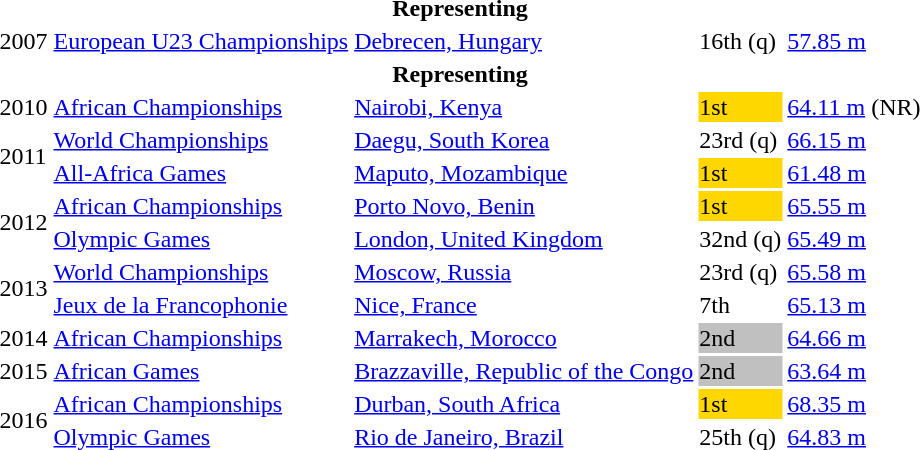<table>
<tr>
<th colspan="5">Representing </th>
</tr>
<tr>
<td>2007</td>
<td><a href='#'>European U23 Championships</a></td>
<td><a href='#'>Debrecen, Hungary</a></td>
<td>16th (q)</td>
<td><a href='#'>57.85 m</a></td>
</tr>
<tr>
<th colspan="5">Representing </th>
</tr>
<tr>
<td>2010</td>
<td><a href='#'>African Championships</a></td>
<td><a href='#'>Nairobi, Kenya</a></td>
<td bgcolor="gold">1st</td>
<td><a href='#'>64.11 m</a> (NR)</td>
</tr>
<tr>
<td rowspan=2>2011</td>
<td><a href='#'>World Championships</a></td>
<td><a href='#'>Daegu, South Korea</a></td>
<td>23rd (q)</td>
<td><a href='#'>66.15 m</a></td>
</tr>
<tr>
<td><a href='#'>All-Africa Games</a></td>
<td><a href='#'>Maputo, Mozambique</a></td>
<td bgcolor="gold">1st</td>
<td><a href='#'>61.48 m</a></td>
</tr>
<tr>
<td rowspan=2>2012</td>
<td><a href='#'>African Championships</a></td>
<td><a href='#'>Porto Novo, Benin</a></td>
<td bgcolor="gold">1st</td>
<td><a href='#'>65.55 m</a></td>
</tr>
<tr>
<td><a href='#'>Olympic Games</a></td>
<td><a href='#'>London, United Kingdom</a></td>
<td>32nd (q)</td>
<td><a href='#'>65.49 m</a></td>
</tr>
<tr>
<td rowspan=2>2013</td>
<td><a href='#'>World Championships</a></td>
<td><a href='#'>Moscow, Russia</a></td>
<td>23rd (q)</td>
<td><a href='#'>65.58 m</a></td>
</tr>
<tr>
<td><a href='#'>Jeux de la Francophonie</a></td>
<td><a href='#'>Nice, France</a></td>
<td>7th</td>
<td><a href='#'>65.13 m</a></td>
</tr>
<tr>
<td>2014</td>
<td><a href='#'>African Championships</a></td>
<td><a href='#'>Marrakech, Morocco</a></td>
<td bgcolor="silver">2nd</td>
<td><a href='#'>64.66 m</a></td>
</tr>
<tr>
<td>2015</td>
<td><a href='#'>African Games</a></td>
<td><a href='#'>Brazzaville, Republic of the Congo</a></td>
<td bgcolor="silver">2nd</td>
<td><a href='#'>63.64 m</a></td>
</tr>
<tr>
<td rowspan=2>2016</td>
<td><a href='#'>African Championships</a></td>
<td><a href='#'>Durban, South Africa</a></td>
<td bgcolor="gold">1st</td>
<td><a href='#'>68.35 m</a></td>
</tr>
<tr>
<td><a href='#'>Olympic Games</a></td>
<td><a href='#'>Rio de Janeiro, Brazil</a></td>
<td>25th (q)</td>
<td><a href='#'>64.83 m</a></td>
</tr>
</table>
